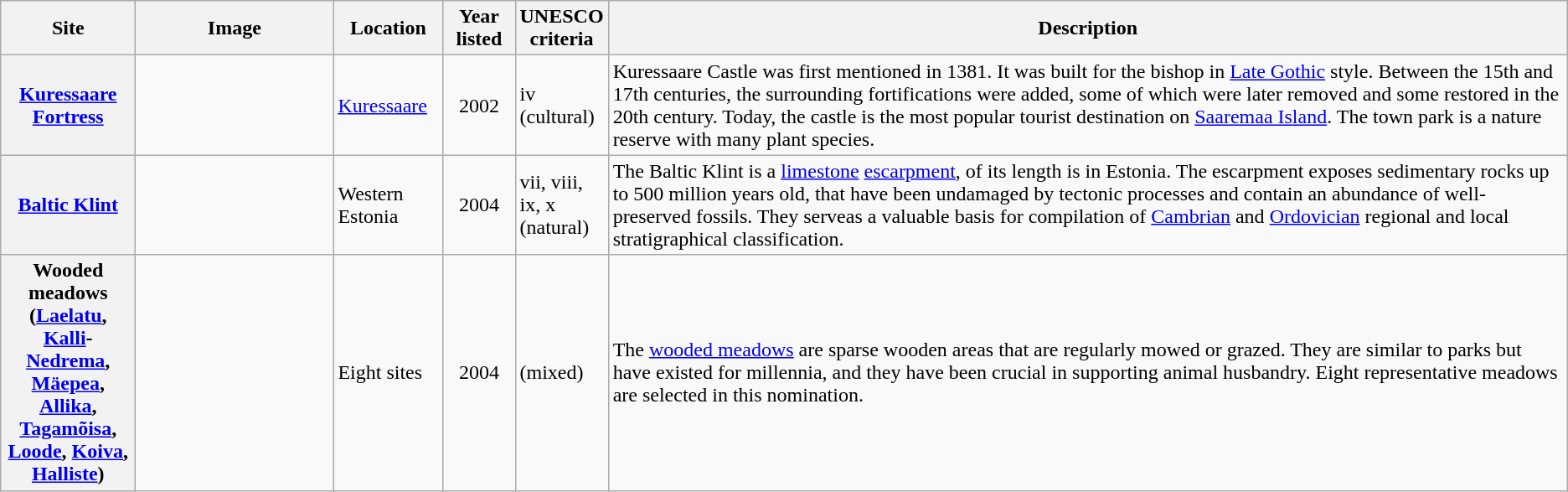<table class="wikitable sortable plainrowheaders">
<tr>
<th style="width:100px;" scope="col">Site</th>
<th class="unsortable"  style="width:150px;" scope="col">Image</th>
<th style="width:80px;" scope="col">Location</th>
<th style="width:50px;" scope="col">Year listed</th>
<th style="width:60px;" scope="col">UNESCO criteria</th>
<th scope="col" class="unsortable">Description</th>
</tr>
<tr>
<th scope="row"><a href='#'>Kuressaare Fortress</a></th>
<td></td>
<td><a href='#'>Kuressaare</a></td>
<td align="center">2002</td>
<td>iv (cultural)</td>
<td>Kuressaare Castle was first mentioned in 1381. It was built for the bishop in <a href='#'>Late Gothic</a> style. Between the 15th and 17th centuries, the surrounding fortifications were added, some of which were later removed and some restored in the 20th century. Today, the castle is the most popular tourist destination on <a href='#'>Saaremaa Island</a>. The town park is a nature reserve with many plant species.</td>
</tr>
<tr>
<th scope="row"><a href='#'>Baltic Klint</a></th>
<td></td>
<td>Western Estonia</td>
<td align="center">2004</td>
<td>vii, viii, ix, x (natural)</td>
<td>The Baltic Klint is a <a href='#'>limestone</a> <a href='#'>escarpment</a>,  of its length is in Estonia. The escarpment exposes sedimentary rocks up to 500 million years old, that have been undamaged by tectonic processes and contain an abundance of well-preserved fossils. They serveas a valuable basis for compilation of <a href='#'>Cambrian</a> and <a href='#'>Ordovician</a> regional and local stratigraphical classification.</td>
</tr>
<tr>
<th scope="row">Wooded meadows (<a href='#'>Laelatu</a>, <a href='#'>Kalli</a>-<a href='#'>Nedrema</a>, <a href='#'>Mäepea</a>, <a href='#'>Allika</a>, <a href='#'>Tagamõisa</a>, <a href='#'>Loode</a>, <a href='#'>Koiva</a>, <a href='#'>Halliste</a>)</th>
<td></td>
<td>Eight sites</td>
<td align="center">2004</td>
<td>(mixed)</td>
<td>The <a href='#'>wooded meadows</a> are sparse wooden areas that are regularly mowed or grazed. They are similar to parks but have existed for millennia, and they have been crucial in supporting animal husbandry.  Eight representative meadows are selected in this nomination.</td>
</tr>
</table>
